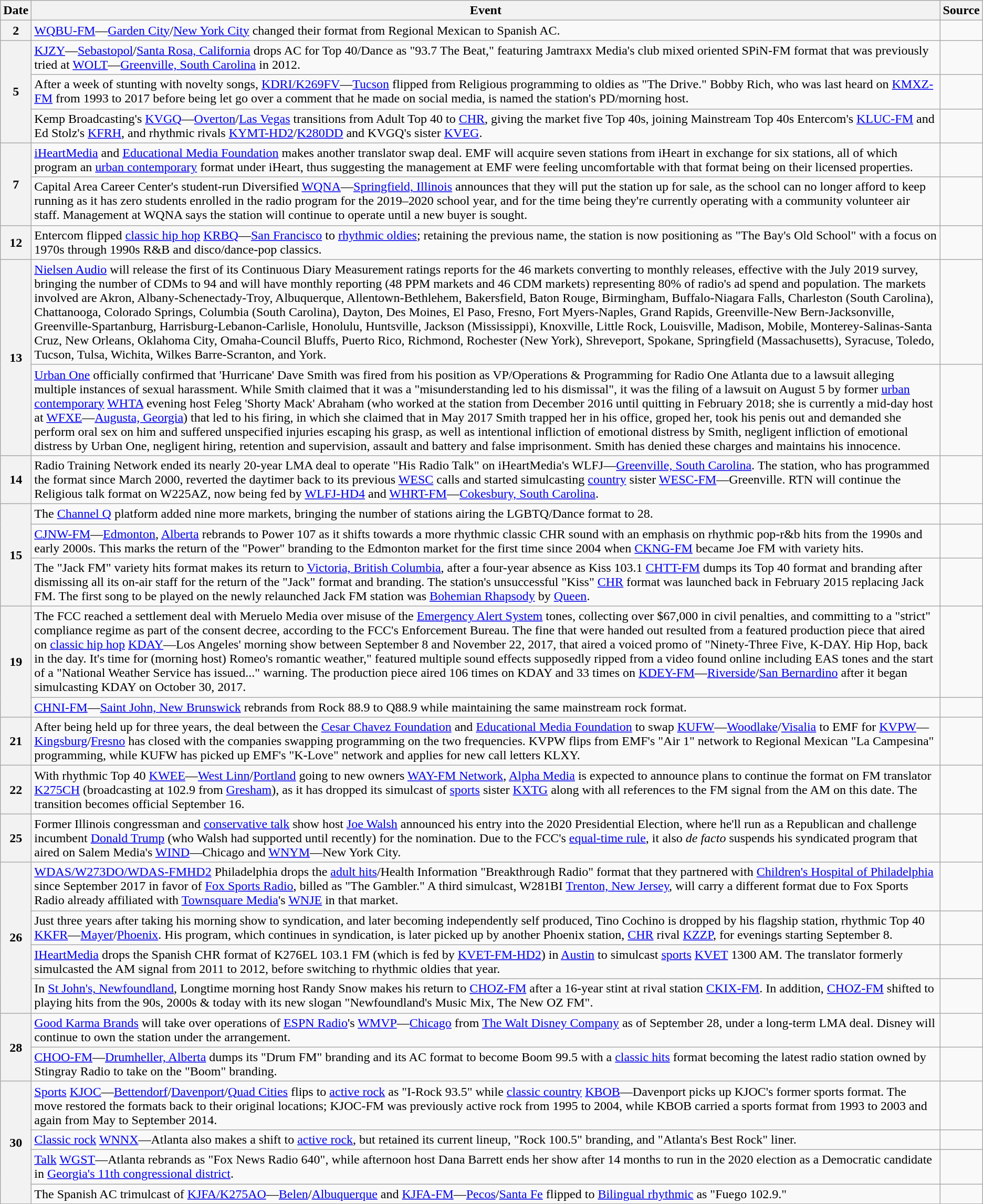<table class=wikitable>
<tr>
<th>Date</th>
<th>Event</th>
<th>Source</th>
</tr>
<tr>
<th>2</th>
<td><a href='#'>WQBU-FM</a>—<a href='#'>Garden City</a>/<a href='#'>New York City</a> changed their format from Regional Mexican to Spanish AC.</td>
<td></td>
</tr>
<tr>
<th rowspan=3>5</th>
<td><a href='#'>KJZY</a>—<a href='#'>Sebastopol</a>/<a href='#'>Santa Rosa, California</a> drops AC for Top 40/Dance as "93.7 The Beat," featuring Jamtraxx Media's club mixed oriented SPiN-FM format that was previously tried at <a href='#'>WOLT</a>—<a href='#'>Greenville, South Carolina</a> in 2012.</td>
<td></td>
</tr>
<tr>
<td>After a week of stunting with novelty songs, <a href='#'>KDRI/K269FV</a>—<a href='#'>Tucson</a> flipped from Religious programming to oldies as "The Drive." Bobby Rich, who was last heard on <a href='#'>KMXZ-FM</a> from 1993 to 2017 before being let go over a comment that he made on social media, is named the station's PD/morning host.</td>
<td></td>
</tr>
<tr>
<td>Kemp Broadcasting's <a href='#'>KVGQ</a>—<a href='#'>Overton</a>/<a href='#'>Las Vegas</a> transitions from Adult Top 40 to <a href='#'>CHR</a>, giving the market five Top 40s, joining Mainstream Top 40s Entercom's <a href='#'>KLUC-FM</a> and Ed Stolz's <a href='#'>KFRH</a>, and rhythmic rivals <a href='#'>KYMT-HD2</a>/<a href='#'>K280DD</a> and KVGQ's sister <a href='#'>KVEG</a>.</td>
<td></td>
</tr>
<tr>
<th rowspan=2>7</th>
<td><a href='#'>iHeartMedia</a> and <a href='#'>Educational Media Foundation</a> makes another translator swap deal. EMF will acquire seven stations from iHeart in exchange for six stations, all of which program an <a href='#'>urban contemporary</a> format under iHeart, thus suggesting the management at EMF were feeling uncomfortable with that format being on their licensed properties.</td>
<td></td>
</tr>
<tr>
<td>Capital Area Career Center's student-run Diversified <a href='#'>WQNA</a>—<a href='#'>Springfield, Illinois</a> announces that they will put the station up for sale, as the school can no longer afford to keep running as it has zero students enrolled in the radio program for the 2019–2020 school year, and for the time being they're currently operating with a community volunteer air staff. Management at WQNA says the station will continue to operate until a new buyer is sought.</td>
<td></td>
</tr>
<tr>
<th>12</th>
<td>Entercom flipped <a href='#'>classic hip hop</a> <a href='#'>KRBQ</a>—<a href='#'>San Francisco</a> to <a href='#'>rhythmic oldies</a>; retaining the previous name, the station is now positioning as "The Bay's Old School" with a focus on 1970s through 1990s R&B and disco/dance-pop classics.</td>
<td></td>
</tr>
<tr>
<th rowspan=2>13</th>
<td><a href='#'>Nielsen Audio</a> will release the first of its Continuous Diary Measurement ratings reports for the 46 markets converting to monthly releases, effective with the July 2019 survey, bringing the number of CDMs to 94 and will have monthly reporting (48 PPM markets and 46 CDM markets) representing 80% of radio's ad spend and population. The markets involved are Akron, Albany-Schenectady-Troy, Albuquerque, Allentown-Bethlehem, Bakersfield, Baton Rouge, Birmingham, Buffalo-Niagara Falls, Charleston (South Carolina), Chattanooga, Colorado Springs, Columbia (South Carolina), Dayton, Des Moines, El Paso, Fresno, Fort Myers-Naples, Grand Rapids, Greenville-New Bern-Jacksonville, Greenville-Spartanburg, Harrisburg-Lebanon-Carlisle, Honolulu, Huntsville, Jackson (Mississippi), Knoxville, Little Rock, Louisville, Madison, Mobile, Monterey-Salinas-Santa Cruz, New Orleans, Oklahoma City, Omaha-Council Bluffs, Puerto Rico, Richmond, Rochester (New York), Shreveport, Spokane, Springfield (Massachusetts), Syracuse, Toledo, Tucson, Tulsa, Wichita, Wilkes Barre-Scranton, and York.</td>
<td></td>
</tr>
<tr>
<td><a href='#'>Urban One</a> officially confirmed that 'Hurricane' Dave Smith was fired from his position as VP/Operations & Programming for Radio One Atlanta due to a lawsuit alleging multiple instances of sexual harassment. While Smith claimed that it was a "misunderstanding led to his dismissal", it was the filing of a lawsuit on August 5 by former <a href='#'>urban contemporary</a> <a href='#'>WHTA</a> evening host Feleg 'Shorty Mack' Abraham (who worked at the station from December 2016 until quitting in February 2018; she is currently a mid-day host at <a href='#'>WFXE</a>—<a href='#'>Augusta, Georgia</a>) that led to his firing, in which she claimed that in May 2017 Smith trapped her in his office, groped her, took his penis out and demanded she perform oral sex on him and suffered unspecified injuries escaping his grasp, as well as intentional infliction of emotional distress by Smith, negligent infliction of emotional distress by Urban One, negligent hiring, retention and supervision, assault and battery and false imprisonment. Smith has denied these charges and maintains his innocence.</td>
<td></td>
</tr>
<tr>
<th>14</th>
<td>Radio Training Network ended its nearly 20-year LMA deal to operate "His Radio Talk" on iHeartMedia's WLFJ—<a href='#'>Greenville, South Carolina</a>. The station, who has programmed the format since March 2000, reverted the daytimer back to its previous <a href='#'>WESC</a> calls and started simulcasting <a href='#'>country</a> sister <a href='#'>WESC-FM</a>—Greenville. RTN will continue the Religious talk format on W225AZ, now being fed by <a href='#'>WLFJ-HD4</a> and <a href='#'>WHRT-FM</a>—<a href='#'>Cokesbury, South Carolina</a>.</td>
<td></td>
</tr>
<tr>
<th rowspan=3>15</th>
<td>The <a href='#'>Channel Q</a> platform added nine more markets, bringing the number of stations airing the LGBTQ/Dance format to 28.</td>
<td></td>
</tr>
<tr>
<td><a href='#'>CJNW-FM</a>—<a href='#'>Edmonton</a>, <a href='#'>Alberta</a> rebrands to Power 107 as it shifts towards a more rhythmic classic CHR sound with an emphasis on rhythmic pop-r&b hits from the 1990s and early 2000s. This marks the return of the "Power" branding to the Edmonton market for the first time since 2004 when <a href='#'>CKNG-FM</a> became Joe FM with variety hits.</td>
<td></td>
</tr>
<tr>
<td>The "Jack FM" variety hits format makes its return to <a href='#'>Victoria, British Columbia</a>, after a four-year absence as Kiss 103.1 <a href='#'>CHTT-FM</a> dumps its Top 40 format and branding after dismissing all its on-air staff for the return of the "Jack" format and branding. The station's unsuccessful "Kiss" <a href='#'>CHR</a> format was launched back in February 2015 replacing Jack FM. The first song to be played on the newly relaunched Jack FM station was <a href='#'>Bohemian Rhapsody</a> by <a href='#'>Queen</a>.</td>
<td></td>
</tr>
<tr>
<th rowspan=2>19</th>
<td>The FCC reached a settlement deal with Meruelo Media over misuse of the <a href='#'>Emergency Alert System</a> tones, collecting over $67,000 in civil penalties, and committing to a "strict" compliance regime as part of the consent decree, according to the FCC's Enforcement Bureau. The fine that were handed out resulted from a featured production piece that aired on <a href='#'>classic hip hop</a> <a href='#'>KDAY</a>—Los Angeles' morning show between September 8 and November 22, 2017, that aired a voiced promo of "Ninety-Three Five, K-DAY. Hip Hop, back in the day. It's time for (morning host) Romeo's romantic weather," featured multiple sound effects supposedly ripped from a video found online including EAS tones and the start of a "National Weather Service has issued..." warning. The production piece aired 106 times on KDAY and 33 times on <a href='#'>KDEY-FM</a>—<a href='#'>Riverside</a>/<a href='#'>San Bernardino</a> after it began simulcasting KDAY on October 30, 2017.</td>
<td></td>
</tr>
<tr>
<td><a href='#'>CHNI-FM</a>—<a href='#'>Saint John, New Brunswick</a> rebrands from Rock 88.9 to Q88.9 while maintaining the same mainstream rock format.</td>
<td></td>
</tr>
<tr>
<th>21</th>
<td>After being held up for three years, the deal between the <a href='#'>Cesar Chavez Foundation</a> and <a href='#'>Educational Media Foundation</a> to swap <a href='#'>KUFW</a>—<a href='#'>Woodlake</a>/<a href='#'>Visalia</a> to EMF for <a href='#'>KVPW</a>—<a href='#'>Kingsburg</a>/<a href='#'>Fresno</a> has closed with the companies swapping programming on the two frequencies. KVPW flips from EMF's "Air 1" network to Regional Mexican "La Campesina" programming, while KUFW has picked up EMF's "K-Love" network and applies for new call letters KLXY.</td>
<td></td>
</tr>
<tr>
<th>22</th>
<td>With rhythmic Top 40 <a href='#'>KWEE</a>—<a href='#'>West Linn</a>/<a href='#'>Portland</a> going to new owners <a href='#'>WAY-FM Network</a>, <a href='#'>Alpha Media</a> is expected to announce plans to continue the format on FM translator <a href='#'>K275CH</a> (broadcasting at 102.9 from <a href='#'>Gresham</a>), as it has dropped its simulcast of <a href='#'>sports</a> sister <a href='#'>KXTG</a> along with all references to the FM signal from the AM on this date. The transition becomes official September 16.</td>
<td></td>
</tr>
<tr>
<th>25</th>
<td>Former Illinois congressman and <a href='#'>conservative talk</a> show host <a href='#'>Joe Walsh</a> announced his entry into the 2020 Presidential Election, where he'll run as a Republican and challenge incumbent <a href='#'>Donald Trump</a> (who Walsh had supported until recently) for the nomination. Due to the FCC's <a href='#'>equal-time rule</a>, it also <em>de facto</em> suspends his syndicated program that aired on Salem Media's <a href='#'>WIND</a>—Chicago and <a href='#'>WNYM</a>—New York City.</td>
<td></td>
</tr>
<tr>
<th rowspan=4>26</th>
<td><a href='#'>WDAS/W273DO/WDAS-FMHD2</a> Philadelphia drops the <a href='#'>adult hits</a>/Health Information "Breakthrough Radio" format that they partnered with <a href='#'>Children's Hospital of Philadelphia</a> since September 2017 in favor of <a href='#'>Fox Sports Radio</a>, billed as "The Gambler." A third simulcast, W281BI <a href='#'>Trenton, New Jersey</a>, will carry a different format due to Fox Sports Radio already affiliated with <a href='#'>Townsquare Media</a>'s <a href='#'>WNJE</a> in that market.</td>
<td></td>
</tr>
<tr>
<td>Just three years after taking his morning show to syndication, and later becoming independently self produced, Tino Cochino is dropped by his flagship station, rhythmic Top 40 <a href='#'>KKFR</a>—<a href='#'>Mayer</a>/<a href='#'>Phoenix</a>. His program, which continues in syndication, is later picked up by another Phoenix station, <a href='#'>CHR</a> rival <a href='#'>KZZP</a>, for evenings starting September 8.</td>
<td></td>
</tr>
<tr>
<td><a href='#'>IHeartMedia</a> drops the Spanish CHR format of K276EL 103.1 FM (which is fed by <a href='#'>KVET-FM-HD2</a>) in <a href='#'>Austin</a> to simulcast <a href='#'>sports</a> <a href='#'>KVET</a> 1300 AM. The translator formerly simulcasted the AM signal from 2011 to 2012, before switching to rhythmic oldies that year.</td>
<td></td>
</tr>
<tr>
<td>In <a href='#'>St John's, Newfoundland</a>, Longtime morning host Randy Snow makes his return to <a href='#'>CHOZ-FM</a> after a 16-year stint at rival station <a href='#'>CKIX-FM</a>. In addition, <a href='#'>CHOZ-FM</a> shifted to playing hits from the 90s, 2000s & today with its new slogan "Newfoundland's Music Mix, The New OZ FM".</td>
<td></td>
</tr>
<tr>
<th rowspan=2>28</th>
<td><a href='#'>Good Karma Brands</a> will take over operations of <a href='#'>ESPN Radio</a>'s <a href='#'>WMVP</a>—<a href='#'>Chicago</a> from <a href='#'>The Walt Disney Company</a> as of September 28, under a long-term LMA deal. Disney will continue to own the station under the arrangement.</td>
<td></td>
</tr>
<tr>
<td><a href='#'>CHOO-FM</a>—<a href='#'>Drumheller, Alberta</a> dumps its "Drum FM" branding and its AC format to become Boom 99.5 with a <a href='#'>classic hits</a> format becoming the latest radio station owned by Stingray Radio to take on the "Boom" branding.</td>
<td></td>
</tr>
<tr>
<th rowspan=4>30</th>
<td><a href='#'>Sports</a> <a href='#'>KJOC</a>—<a href='#'>Bettendorf</a>/<a href='#'>Davenport</a>/<a href='#'>Quad Cities</a> flips to <a href='#'>active rock</a> as "I-Rock 93.5" while <a href='#'>classic country</a> <a href='#'>KBOB</a>—Davenport picks up KJOC's former sports format. The move restored the formats back to their original locations; KJOC-FM was previously active rock from 1995 to 2004, while KBOB carried a sports format from 1993 to 2003 and again from May to September 2014.</td>
<td></td>
</tr>
<tr>
<td><a href='#'>Classic rock</a> <a href='#'>WNNX</a>—Atlanta also makes a shift to <a href='#'>active rock</a>, but retained its current lineup, "Rock 100.5" branding, and "Atlanta's Best Rock" liner.</td>
<td></td>
</tr>
<tr>
<td><a href='#'>Talk</a> <a href='#'>WGST</a>—Atlanta rebrands as "Fox News Radio 640", while afternoon host Dana Barrett ends her show after 14 months to run in the 2020 election as a Democratic candidate in <a href='#'>Georgia's 11th congressional district</a>.</td>
<td></td>
</tr>
<tr>
<td>The Spanish AC trimulcast of <a href='#'>KJFA/K275AO</a>—<a href='#'>Belen</a>/<a href='#'>Albuquerque</a> and <a href='#'>KJFA-FM</a>—<a href='#'>Pecos</a>/<a href='#'>Santa Fe</a> flipped to <a href='#'>Bilingual rhythmic</a> as "Fuego 102.9."</td>
<td></td>
</tr>
</table>
